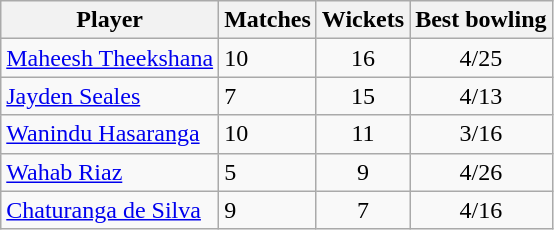<table class="wikitable"  style="text-align: center;">
<tr>
<th>Player</th>
<th>Matches</th>
<th>Wickets</th>
<th>Best bowling</th>
</tr>
<tr>
<td style="text-align:left"><a href='#'>Maheesh Theekshana</a></td>
<td style="text-align:left">10</td>
<td>16</td>
<td>4/25</td>
</tr>
<tr>
<td style="text-align:left"><a href='#'>Jayden Seales</a></td>
<td style="text-align:left">7</td>
<td>15</td>
<td>4/13</td>
</tr>
<tr>
<td style="text-align:left"><a href='#'>Wanindu Hasaranga</a></td>
<td style="text-align:left">10</td>
<td>11</td>
<td>3/16</td>
</tr>
<tr>
<td style="text-align:left"><a href='#'>Wahab Riaz</a></td>
<td style="text-align:left">5</td>
<td>9</td>
<td>4/26</td>
</tr>
<tr>
<td style="text-align:left"><a href='#'>Chaturanga de Silva</a></td>
<td style="text-align:left">9</td>
<td>7</td>
<td>4/16</td>
</tr>
</table>
